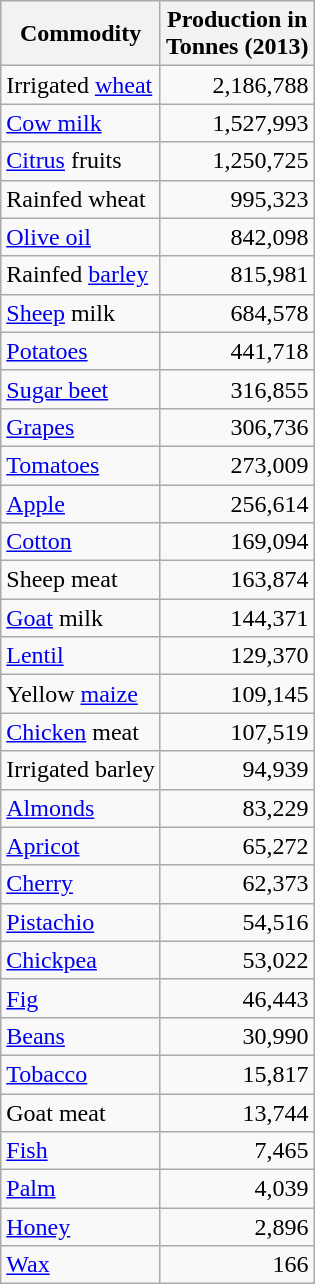<table class="wikitable sortable floatright">
<tr>
<th>Commodity</th>
<th>Production in<br>Tonnes (2013)</th>
</tr>
<tr>
<td>Irrigated <a href='#'>wheat</a></td>
<td style="text-align: right">2,186,788</td>
</tr>
<tr>
<td><a href='#'>Cow milk</a></td>
<td style="text-align: right">1,527,993</td>
</tr>
<tr>
<td><a href='#'>Citrus</a> fruits</td>
<td style="text-align: right">1,250,725</td>
</tr>
<tr>
<td>Rainfed wheat</td>
<td style="text-align: right">995,323</td>
</tr>
<tr>
<td><a href='#'>Olive oil</a></td>
<td style="text-align: right">842,098</td>
</tr>
<tr>
<td>Rainfed <a href='#'>barley</a></td>
<td style="text-align: right">815,981</td>
</tr>
<tr>
<td><a href='#'>Sheep</a> milk</td>
<td style="text-align: right">684,578</td>
</tr>
<tr>
<td><a href='#'>Potatoes</a></td>
<td style="text-align: right">441,718</td>
</tr>
<tr>
<td><a href='#'>Sugar beet</a></td>
<td style="text-align: right">316,855</td>
</tr>
<tr>
<td><a href='#'>Grapes</a></td>
<td style="text-align: right">306,736</td>
</tr>
<tr>
<td><a href='#'>Tomatoes</a></td>
<td style="text-align: right">273,009</td>
</tr>
<tr>
<td><a href='#'>Apple</a></td>
<td style="text-align: right">256,614</td>
</tr>
<tr>
<td><a href='#'>Cotton</a></td>
<td style="text-align: right">169,094</td>
</tr>
<tr>
<td>Sheep meat</td>
<td style="text-align: right">163,874</td>
</tr>
<tr>
<td><a href='#'>Goat</a> milk</td>
<td style="text-align: right">144,371</td>
</tr>
<tr>
<td><a href='#'>Lentil</a></td>
<td style="text-align: right">129,370</td>
</tr>
<tr>
<td>Yellow <a href='#'>maize</a></td>
<td style="text-align: right">109,145</td>
</tr>
<tr>
<td><a href='#'>Chicken</a> meat</td>
<td style="text-align: right">107,519</td>
</tr>
<tr>
<td>Irrigated barley</td>
<td style="text-align: right">94,939</td>
</tr>
<tr>
<td><a href='#'>Almonds</a></td>
<td style="text-align: right">83,229</td>
</tr>
<tr>
<td><a href='#'>Apricot</a></td>
<td style="text-align: right">65,272</td>
</tr>
<tr>
<td><a href='#'>Cherry</a></td>
<td style="text-align: right">62,373</td>
</tr>
<tr>
<td><a href='#'>Pistachio</a></td>
<td style="text-align: right">54,516</td>
</tr>
<tr>
<td><a href='#'>Chickpea</a></td>
<td style="text-align: right">53,022</td>
</tr>
<tr>
<td><a href='#'>Fig</a></td>
<td style="text-align: right">46,443</td>
</tr>
<tr>
<td><a href='#'>Beans</a></td>
<td style="text-align: right">30,990</td>
</tr>
<tr>
<td><a href='#'>Tobacco</a></td>
<td style="text-align: right">15,817</td>
</tr>
<tr>
<td>Goat meat</td>
<td style="text-align: right">13,744</td>
</tr>
<tr>
<td><a href='#'>Fish</a></td>
<td style="text-align: right">7,465</td>
</tr>
<tr>
<td><a href='#'>Palm</a></td>
<td style="text-align: right">4,039</td>
</tr>
<tr>
<td><a href='#'>Honey</a></td>
<td style="text-align: right">2,896</td>
</tr>
<tr>
<td><a href='#'>Wax</a></td>
<td style="text-align: right">166</td>
</tr>
</table>
